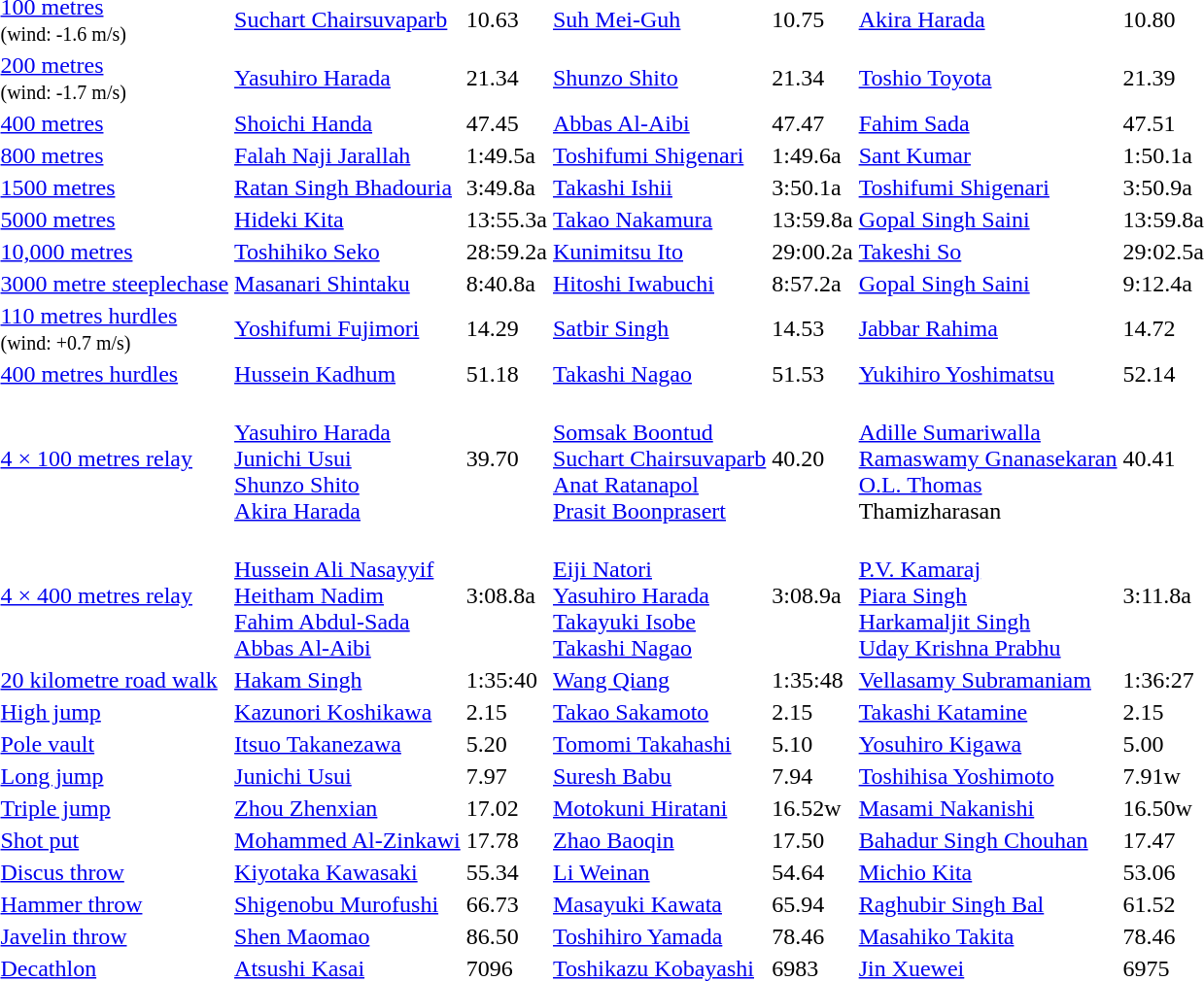<table>
<tr>
<td><a href='#'>100 metres</a><br><small>(wind: -1.6 m/s)</small></td>
<td><a href='#'>Suchart Chairsuvaparb</a><br> </td>
<td>10.63</td>
<td><a href='#'>Suh Mei-Guh</a><br> </td>
<td>10.75</td>
<td><a href='#'>Akira Harada</a><br> </td>
<td>10.80</td>
</tr>
<tr>
<td><a href='#'>200 metres</a><br><small>(wind: -1.7 m/s)</small></td>
<td><a href='#'>Yasuhiro Harada</a><br> </td>
<td>21.34</td>
<td><a href='#'>Shunzo Shito</a><br> </td>
<td>21.34</td>
<td><a href='#'>Toshio Toyota</a><br> </td>
<td>21.39</td>
</tr>
<tr>
<td><a href='#'>400 metres</a></td>
<td><a href='#'>Shoichi Handa</a><br> </td>
<td>47.45</td>
<td><a href='#'>Abbas Al-Aibi</a><br> </td>
<td>47.47</td>
<td><a href='#'>Fahim Sada</a><br></td>
<td>47.51</td>
</tr>
<tr>
<td><a href='#'>800 metres</a></td>
<td><a href='#'>Falah Naji Jarallah</a><br> </td>
<td>1:49.5a</td>
<td><a href='#'>Toshifumi Shigenari</a><br> </td>
<td>1:49.6a</td>
<td><a href='#'>Sant Kumar</a><br> </td>
<td>1:50.1a</td>
</tr>
<tr>
<td><a href='#'>1500 metres</a></td>
<td><a href='#'>Ratan Singh Bhadouria</a><br> </td>
<td>3:49.8a</td>
<td><a href='#'>Takashi Ishii</a><br> </td>
<td>3:50.1a</td>
<td><a href='#'>Toshifumi Shigenari</a><br> </td>
<td>3:50.9a</td>
</tr>
<tr>
<td><a href='#'>5000 metres</a></td>
<td><a href='#'>Hideki Kita</a><br> </td>
<td>13:55.3a</td>
<td><a href='#'>Takao Nakamura</a><br> </td>
<td>13:59.8a</td>
<td><a href='#'>Gopal Singh Saini</a><br> </td>
<td>13:59.8a</td>
</tr>
<tr>
<td><a href='#'>10,000 metres</a></td>
<td><a href='#'>Toshihiko Seko</a><br> </td>
<td>28:59.2a</td>
<td><a href='#'>Kunimitsu Ito</a><br> </td>
<td>29:00.2a</td>
<td><a href='#'>Takeshi So</a><br> </td>
<td>29:02.5a</td>
</tr>
<tr>
<td><a href='#'>3000 metre steeplechase</a></td>
<td><a href='#'>Masanari Shintaku</a><br> </td>
<td>8:40.8a</td>
<td><a href='#'>Hitoshi Iwabuchi</a><br> </td>
<td>8:57.2a</td>
<td><a href='#'>Gopal Singh Saini</a><br> </td>
<td>9:12.4a</td>
</tr>
<tr>
<td><a href='#'>110 metres hurdles</a><br><small>(wind: +0.7 m/s)</small></td>
<td><a href='#'>Yoshifumi Fujimori</a><br> </td>
<td>14.29</td>
<td><a href='#'>Satbir Singh</a><br> </td>
<td>14.53</td>
<td><a href='#'>Jabbar Rahima</a><br> </td>
<td>14.72</td>
</tr>
<tr>
<td><a href='#'>400 metres hurdles</a></td>
<td><a href='#'>Hussein Kadhum</a><br> </td>
<td>51.18</td>
<td><a href='#'>Takashi Nagao</a><br> </td>
<td>51.53</td>
<td><a href='#'>Yukihiro Yoshimatsu</a><br> </td>
<td>52.14</td>
</tr>
<tr>
<td><a href='#'>4 × 100 metres relay</a></td>
<td><br><a href='#'>Yasuhiro Harada</a><br><a href='#'>Junichi Usui</a><br><a href='#'>Shunzo Shito</a><br><a href='#'>Akira Harada</a></td>
<td>39.70</td>
<td><br><a href='#'>Somsak Boontud</a><br><a href='#'>Suchart Chairsuvaparb</a><br><a href='#'>Anat Ratanapol</a><br><a href='#'>Prasit Boonprasert</a></td>
<td>40.20</td>
<td><br><a href='#'>Adille Sumariwalla</a><br><a href='#'>Ramaswamy Gnanasekaran</a><br><a href='#'>O.L. Thomas</a><br>Thamizharasan</td>
<td>40.41</td>
</tr>
<tr>
<td><a href='#'>4 × 400 metres relay</a></td>
<td><br><a href='#'>Hussein Ali Nasayyif</a><br><a href='#'>Heitham Nadim</a><br><a href='#'>Fahim Abdul-Sada</a><br><a href='#'>Abbas Al-Aibi</a></td>
<td>3:08.8a</td>
<td><br><a href='#'>Eiji Natori</a><br><a href='#'>Yasuhiro Harada</a><br><a href='#'>Takayuki Isobe</a><br><a href='#'>Takashi Nagao</a></td>
<td>3:08.9a</td>
<td><br><a href='#'>P.V. Kamaraj</a><br><a href='#'>Piara Singh</a><br><a href='#'>Harkamaljit Singh</a><br><a href='#'>Uday Krishna Prabhu</a></td>
<td>3:11.8a</td>
</tr>
<tr>
<td><a href='#'>20 kilometre road walk</a></td>
<td><a href='#'>Hakam Singh</a><br> </td>
<td>1:35:40</td>
<td><a href='#'>Wang Qiang</a><br> </td>
<td>1:35:48</td>
<td><a href='#'>Vellasamy Subramaniam</a><br> </td>
<td>1:36:27</td>
</tr>
<tr>
<td><a href='#'>High jump</a></td>
<td><a href='#'>Kazunori Koshikawa</a><br> </td>
<td>2.15</td>
<td><a href='#'>Takao Sakamoto</a><br> </td>
<td>2.15</td>
<td><a href='#'>Takashi Katamine</a><br> </td>
<td>2.15</td>
</tr>
<tr>
<td><a href='#'>Pole vault</a></td>
<td><a href='#'>Itsuo Takanezawa</a><br> </td>
<td>5.20</td>
<td><a href='#'>Tomomi Takahashi</a><br> </td>
<td>5.10</td>
<td><a href='#'>Yosuhiro Kigawa</a><br> </td>
<td>5.00</td>
</tr>
<tr>
<td><a href='#'>Long jump</a></td>
<td><a href='#'>Junichi Usui</a><br> </td>
<td>7.97</td>
<td><a href='#'>Suresh Babu</a><br> </td>
<td>7.94</td>
<td><a href='#'>Toshihisa Yoshimoto</a><br> </td>
<td>7.91w</td>
</tr>
<tr>
<td><a href='#'>Triple jump</a></td>
<td><a href='#'>Zhou Zhenxian</a><br> </td>
<td>17.02</td>
<td><a href='#'>Motokuni Hiratani</a><br> </td>
<td>16.52w</td>
<td><a href='#'>Masami Nakanishi</a><br> </td>
<td>16.50w</td>
</tr>
<tr>
<td><a href='#'>Shot put</a></td>
<td><a href='#'>Mohammed Al-Zinkawi</a><br> </td>
<td>17.78</td>
<td><a href='#'>Zhao Baoqin</a><br> </td>
<td>17.50</td>
<td><a href='#'>Bahadur Singh Chouhan</a><br> </td>
<td>17.47</td>
</tr>
<tr>
<td><a href='#'>Discus throw</a></td>
<td><a href='#'>Kiyotaka Kawasaki</a><br> </td>
<td>55.34</td>
<td><a href='#'>Li Weinan</a><br> </td>
<td>54.64</td>
<td><a href='#'>Michio Kita</a><br> </td>
<td>53.06</td>
</tr>
<tr>
<td><a href='#'>Hammer throw</a></td>
<td><a href='#'>Shigenobu Murofushi</a><br> </td>
<td>66.73</td>
<td><a href='#'>Masayuki Kawata</a><br> </td>
<td>65.94</td>
<td><a href='#'>Raghubir Singh Bal</a><br> </td>
<td>61.52</td>
</tr>
<tr>
<td><a href='#'>Javelin throw</a></td>
<td><a href='#'>Shen Maomao</a><br> </td>
<td>86.50</td>
<td><a href='#'>Toshihiro Yamada</a><br> </td>
<td>78.46</td>
<td><a href='#'>Masahiko Takita</a><br> </td>
<td>78.46</td>
</tr>
<tr>
<td><a href='#'>Decathlon</a></td>
<td><a href='#'>Atsushi Kasai</a><br> </td>
<td>7096</td>
<td><a href='#'>Toshikazu Kobayashi</a><br> </td>
<td>6983</td>
<td><a href='#'>Jin Xuewei</a><br> </td>
<td>6975</td>
</tr>
</table>
